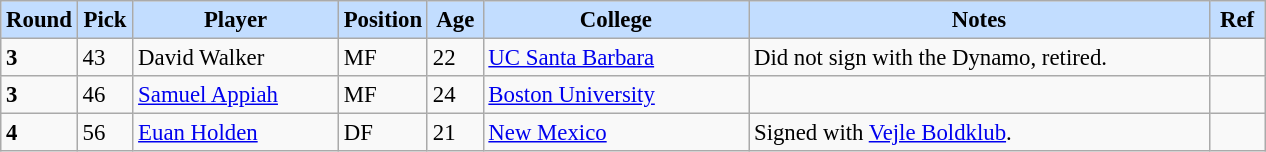<table class="wikitable" style="text-align:left; font-size:95%;">
<tr>
<th style="background:#c2ddff; width:30px;">Round</th>
<th style="background:#c2ddff; width:30px;">Pick</th>
<th style="background:#c2ddff; width:130px;">Player</th>
<th style="background:#c2ddff; width:50px;">Position</th>
<th style="background:#c2ddff; width:30px;">Age</th>
<th style="background:#c2ddff; width:170px;">College</th>
<th style="background:#c2ddff; width:300px;">Notes</th>
<th style="background:#c2ddff; width:30px;">Ref</th>
</tr>
<tr>
<td><strong>3</strong></td>
<td>43</td>
<td>David Walker</td>
<td>MF</td>
<td>22</td>
<td><a href='#'>UC Santa Barbara</a></td>
<td>Did not sign with the Dynamo, retired.</td>
<td></td>
</tr>
<tr>
<td><strong>3</strong></td>
<td>46</td>
<td><a href='#'>Samuel Appiah</a></td>
<td>MF</td>
<td>24</td>
<td><a href='#'>Boston University</a></td>
<td></td>
<td></td>
</tr>
<tr>
<td><strong>4</strong></td>
<td>56</td>
<td><a href='#'>Euan Holden</a></td>
<td>DF</td>
<td>21</td>
<td><a href='#'>New Mexico</a></td>
<td>Signed with <a href='#'>Vejle Boldklub</a>.</td>
<td></td>
</tr>
</table>
